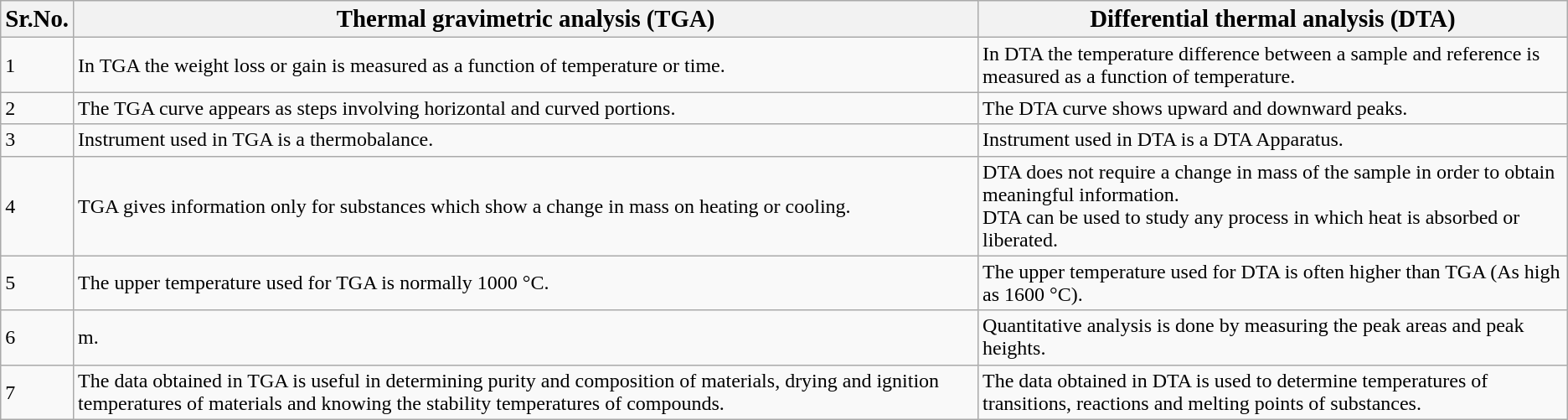<table class="wikitable">
<tr>
<th><strong><big>Sr.No.</big></strong></th>
<th><strong><big>Thermal gravimetric analysis (TGA)</big></strong></th>
<th><big><strong>Differential thermal analysis (DTA)</strong></big></th>
</tr>
<tr>
<td>1</td>
<td>In TGA the weight loss or gain is measured as a function of temperature or time.</td>
<td>In DTA the temperature difference between a sample and reference is measured as a function of temperature.</td>
</tr>
<tr>
<td>2</td>
<td>The TGA curve appears as steps involving horizontal and curved portions.</td>
<td>The DTA curve shows upward and downward peaks.</td>
</tr>
<tr>
<td>3</td>
<td>Instrument used in TGA is a thermobalance.</td>
<td>Instrument used in DTA is a DTA Apparatus.</td>
</tr>
<tr>
<td>4</td>
<td>TGA gives information only for substances which show a change in mass on heating or cooling.</td>
<td>DTA does not require a change in mass of the sample in order to obtain meaningful information.<br>DTA can be used to study any process in which heat is absorbed or liberated.</td>
</tr>
<tr>
<td>5</td>
<td>The upper temperature used for TGA is normally 1000 °C.</td>
<td>The upper temperature used for DTA is often higher than TGA (As high as 1600 °C).</td>
</tr>
<tr>
<td>6</td>
<td>m.</td>
<td>Quantitative analysis is done by measuring the peak areas and peak heights.</td>
</tr>
<tr>
<td>7</td>
<td>The data obtained in TGA is useful in determining purity and composition of materials, drying and ignition temperatures of materials and knowing the stability temperatures of compounds.</td>
<td>The data obtained in DTA is used to determine temperatures of transitions, reactions and melting points of substances.</td>
</tr>
</table>
